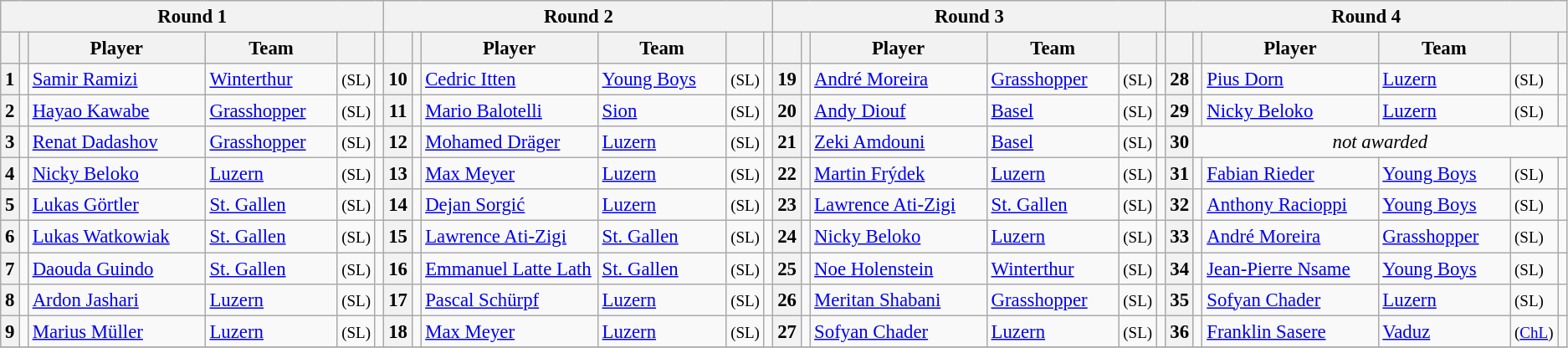<table class="wikitable" style="text-align:left;font-size:95%">
<tr>
<th colspan=6>Round 1</th>
<th colspan=6>Round 2</th>
<th colspan=6>Round 3</th>
<th colspan=6>Round 4</th>
</tr>
<tr>
<th align=right></th>
<th align=center></th>
<th width=140>Player</th>
<th width=100>Team</th>
<th width=20></th>
<th></th>
<th align=right></th>
<th align=center></th>
<th width=140>Player</th>
<th width=100>Team</th>
<th width=20></th>
<th></th>
<th align=right></th>
<th align=center></th>
<th width=140>Player</th>
<th width=100>Team</th>
<th width=20></th>
<th></th>
<th align=right></th>
<th align=center></th>
<th width=140>Player</th>
<th width=100>Team</th>
<th width=20></th>
<th></th>
</tr>
<tr>
<th>1</th>
<td></td>
<td><a href='#'>Samir Ramizi</a></td>
<td><a href='#'>Winterthur</a></td>
<td><small>(SL)</small></td>
<td></td>
<th>10</th>
<td></td>
<td><a href='#'>Cedric Itten</a></td>
<td><a href='#'>Young Boys</a></td>
<td><small>(SL)</small></td>
<td></td>
<th>19</th>
<td></td>
<td><a href='#'>André Moreira</a></td>
<td><a href='#'>Grasshopper</a></td>
<td><small>(SL)</small></td>
<td></td>
<th>28</th>
<td></td>
<td><a href='#'>Pius Dorn</a></td>
<td><a href='#'>Luzern</a></td>
<td><small>(SL)</small></td>
<td></td>
</tr>
<tr>
<th>2</th>
<td></td>
<td><a href='#'>Hayao Kawabe</a></td>
<td><a href='#'>Grasshopper</a></td>
<td><small>(SL)</small></td>
<td></td>
<th>11</th>
<td></td>
<td><a href='#'>Mario Balotelli</a></td>
<td><a href='#'>Sion</a></td>
<td><small>(SL)</small></td>
<td></td>
<th>20</th>
<td></td>
<td><a href='#'>Andy Diouf</a></td>
<td><a href='#'>Basel</a></td>
<td><small>(SL)</small></td>
<td></td>
<th>29</th>
<td></td>
<td><a href='#'>Nicky Beloko</a></td>
<td><a href='#'>Luzern</a></td>
<td><small>(SL)</small></td>
<td></td>
</tr>
<tr>
<th>3</th>
<td></td>
<td><a href='#'>Renat Dadashov</a></td>
<td><a href='#'>Grasshopper</a></td>
<td><small>(SL)</small></td>
<td></td>
<th>12</th>
<td></td>
<td><a href='#'>Mohamed Dräger</a></td>
<td><a href='#'>Luzern</a></td>
<td><small>(SL)</small></td>
<td></td>
<th>21</th>
<td></td>
<td><a href='#'>Zeki Amdouni</a></td>
<td><a href='#'>Basel</a></td>
<td><small>(SL)</small></td>
<td></td>
<th>30</th>
<td colspan=6 align=center><em>not awarded</em></td>
</tr>
<tr>
<th>4</th>
<td></td>
<td><a href='#'>Nicky Beloko</a></td>
<td><a href='#'>Luzern</a></td>
<td><small>(SL)</small></td>
<td></td>
<th>13</th>
<td></td>
<td><a href='#'>Max Meyer</a></td>
<td><a href='#'>Luzern</a></td>
<td><small>(SL)</small></td>
<td></td>
<th>22</th>
<td></td>
<td><a href='#'>Martin Frýdek</a></td>
<td><a href='#'>Luzern</a></td>
<td><small>(SL)</small></td>
<td></td>
<th>31</th>
<td></td>
<td><a href='#'>Fabian Rieder</a></td>
<td><a href='#'>Young Boys</a></td>
<td><small>(SL)</small></td>
<td></td>
</tr>
<tr>
<th>5</th>
<td></td>
<td><a href='#'>Lukas Görtler</a></td>
<td><a href='#'>St. Gallen</a></td>
<td><small>(SL)</small></td>
<td></td>
<th>14</th>
<td></td>
<td><a href='#'>Dejan Sorgić</a></td>
<td><a href='#'>Luzern</a></td>
<td><small>(SL)</small></td>
<td></td>
<th>23</th>
<td></td>
<td><a href='#'>Lawrence Ati-Zigi</a></td>
<td><a href='#'>St. Gallen</a></td>
<td><small>(SL)</small></td>
<td></td>
<th>32</th>
<td></td>
<td><a href='#'>Anthony Racioppi</a></td>
<td><a href='#'>Young Boys</a></td>
<td><small>(SL)</small></td>
<td></td>
</tr>
<tr>
<th>6</th>
<td></td>
<td><a href='#'>Lukas Watkowiak</a></td>
<td><a href='#'>St. Gallen</a></td>
<td><small>(SL)</small></td>
<td></td>
<th>15</th>
<td></td>
<td><a href='#'>Lawrence Ati-Zigi</a></td>
<td><a href='#'>St. Gallen</a></td>
<td><small>(SL)</small></td>
<td></td>
<th>24</th>
<td></td>
<td><a href='#'>Nicky Beloko</a></td>
<td><a href='#'>Luzern</a></td>
<td><small>(SL)</small></td>
<td></td>
<th>33</th>
<td></td>
<td><a href='#'>André Moreira</a></td>
<td><a href='#'>Grasshopper</a></td>
<td><small>(SL)</small></td>
<td></td>
</tr>
<tr>
<th>7</th>
<td></td>
<td><a href='#'>Daouda Guindo</a></td>
<td><a href='#'>St. Gallen</a></td>
<td><small>(SL)</small></td>
<td></td>
<th>16</th>
<td></td>
<td><a href='#'>Emmanuel Latte Lath</a></td>
<td><a href='#'>St. Gallen</a></td>
<td><small>(SL)</small></td>
<td></td>
<th>25</th>
<td></td>
<td><a href='#'>Noe Holenstein</a></td>
<td><a href='#'>Winterthur</a></td>
<td><small>(SL)</small></td>
<td></td>
<th>34</th>
<td></td>
<td><a href='#'>Jean-Pierre Nsame</a></td>
<td><a href='#'>Young Boys</a></td>
<td><small>(SL)</small></td>
<td></td>
</tr>
<tr>
<th>8</th>
<td></td>
<td><a href='#'>Ardon Jashari</a></td>
<td><a href='#'>Luzern</a></td>
<td><small>(SL)</small></td>
<td></td>
<th>17</th>
<td></td>
<td><a href='#'>Pascal Schürpf</a></td>
<td><a href='#'>Luzern</a></td>
<td><small>(SL)</small></td>
<td></td>
<th>26</th>
<td></td>
<td><a href='#'>Meritan Shabani</a></td>
<td><a href='#'>Grasshopper</a></td>
<td><small>(SL)</small></td>
<td></td>
<th>35</th>
<td></td>
<td><a href='#'>Sofyan Chader</a></td>
<td><a href='#'>Luzern</a></td>
<td><small>(SL)</small></td>
<td></td>
</tr>
<tr>
<th>9</th>
<td></td>
<td><a href='#'>Marius Müller</a></td>
<td><a href='#'>Luzern</a></td>
<td><small>(SL)</small></td>
<td></td>
<th>18</th>
<td></td>
<td><a href='#'>Max Meyer</a></td>
<td><a href='#'>Luzern</a></td>
<td><small>(SL)</small></td>
<td></td>
<th>27</th>
<td></td>
<td><a href='#'>Sofyan Chader</a></td>
<td><a href='#'>Luzern</a></td>
<td><small>(SL)</small></td>
<td></td>
<th>36</th>
<td></td>
<td><a href='#'>Franklin Sasere</a></td>
<td><a href='#'>Vaduz</a></td>
<td><small>(<a href='#'>ChL</a>)</small></td>
<td></td>
</tr>
<tr>
</tr>
</table>
